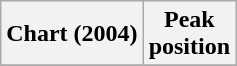<table class="wikitable plainrowheaders" style="text-align:center">
<tr>
<th scope="col">Chart (2004)</th>
<th scope="col">Peak<br> position</th>
</tr>
<tr>
</tr>
</table>
